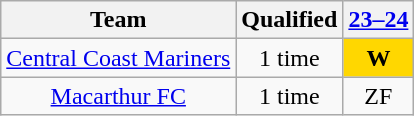<table class="wikitable sortable" style="text-align:center;">
<tr>
<th>Team</th>
<th>Qualified</th>
<th><a href='#'>23–24</a></th>
</tr>
<tr>
<td><a href='#'>Central Coast Mariners</a></td>
<td>1 time</td>
<td style="background:gold"><strong>W</strong></td>
</tr>
<tr>
<td><a href='#'>Macarthur FC</a></td>
<td>1 time</td>
<td>ZF</td>
</tr>
</table>
